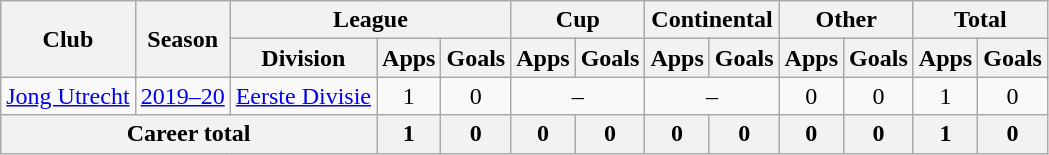<table class="wikitable" style="text-align: center">
<tr>
<th rowspan="2">Club</th>
<th rowspan="2">Season</th>
<th colspan="3">League</th>
<th colspan="2">Cup</th>
<th colspan="2">Continental</th>
<th colspan="2">Other</th>
<th colspan="2">Total</th>
</tr>
<tr>
<th>Division</th>
<th>Apps</th>
<th>Goals</th>
<th>Apps</th>
<th>Goals</th>
<th>Apps</th>
<th>Goals</th>
<th>Apps</th>
<th>Goals</th>
<th>Apps</th>
<th>Goals</th>
</tr>
<tr>
<td><a href='#'>Jong Utrecht</a></td>
<td><a href='#'>2019–20</a></td>
<td><a href='#'>Eerste Divisie</a></td>
<td>1</td>
<td>0</td>
<td colspan="2">–</td>
<td colspan="2">–</td>
<td>0</td>
<td>0</td>
<td>1</td>
<td>0</td>
</tr>
<tr>
<th colspan="3"><strong>Career total</strong></th>
<th>1</th>
<th>0</th>
<th>0</th>
<th>0</th>
<th>0</th>
<th>0</th>
<th>0</th>
<th>0</th>
<th>1</th>
<th>0</th>
</tr>
</table>
